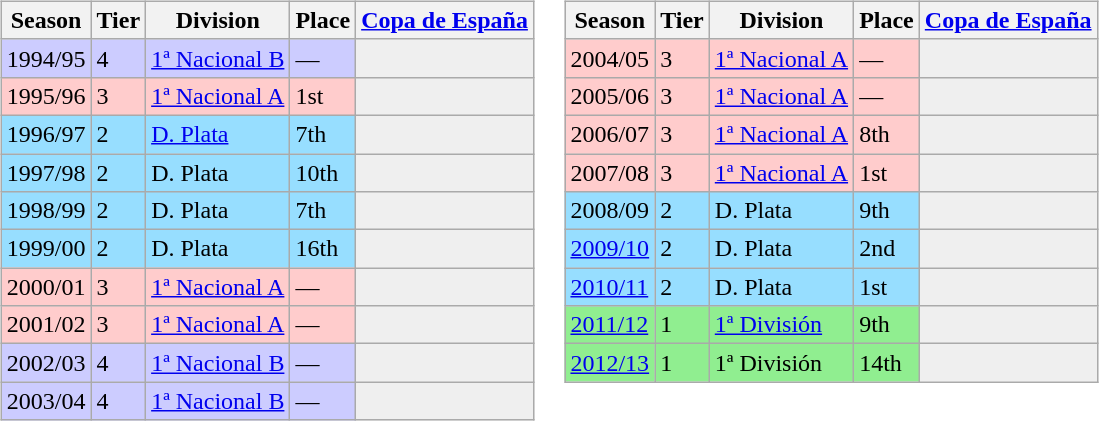<table>
<tr>
<td valign="top" width=0%><br><table class="wikitable">
<tr style="background:#f0f6fa;">
<th><strong>Season</strong></th>
<th><strong>Tier</strong></th>
<th><strong>Division</strong></th>
<th><strong>Place</strong></th>
<th><strong><a href='#'>Copa de España</a></strong></th>
</tr>
<tr>
<td style="background:#ccccff;">1994/95</td>
<td style="background:#ccccff;">4</td>
<td style="background:#ccccff;"><a href='#'>1ª Nacional B</a></td>
<td style="background:#ccccff;">—</td>
<th style="background:#efefef;"></th>
</tr>
<tr>
<td style="background:#FFCCCC;">1995/96</td>
<td style="background:#FFCCCC;">3</td>
<td style="background:#FFCCCC;"><a href='#'>1ª Nacional A</a></td>
<td style="background:#FFCCCC;">1st</td>
<th style="background:#efefef;"></th>
</tr>
<tr>
<td style="background:#97DEFF;">1996/97</td>
<td style="background:#97DEFF;">2</td>
<td style="background:#97DEFF;"><a href='#'>D. Plata</a></td>
<td style="background:#97DEFF;">7th</td>
<th style="background:#efefef;"></th>
</tr>
<tr>
<td style="background:#97DEFF;">1997/98</td>
<td style="background:#97DEFF;">2</td>
<td style="background:#97DEFF;">D. Plata</td>
<td style="background:#97DEFF;">10th</td>
<th style="background:#efefef;"></th>
</tr>
<tr>
<td style="background:#97DEFF;">1998/99</td>
<td style="background:#97DEFF;">2</td>
<td style="background:#97DEFF;">D. Plata</td>
<td style="background:#97DEFF;">7th</td>
<th style="background:#efefef;"></th>
</tr>
<tr>
<td style="background:#97DEFF;">1999/00</td>
<td style="background:#97DEFF;">2</td>
<td style="background:#97DEFF;">D. Plata</td>
<td style="background:#97DEFF;">16th</td>
<th style="background:#efefef;"></th>
</tr>
<tr>
<td style="background:#FFCCCC;">2000/01</td>
<td style="background:#FFCCCC;">3</td>
<td style="background:#FFCCCC;"><a href='#'>1ª Nacional A</a></td>
<td style="background:#FFCCCC;">—</td>
<th style="background:#efefef;"></th>
</tr>
<tr>
<td style="background:#FFCCCC;">2001/02</td>
<td style="background:#FFCCCC;">3</td>
<td style="background:#FFCCCC;"><a href='#'>1ª Nacional A</a></td>
<td style="background:#FFCCCC;">—</td>
<th style="background:#efefef;"></th>
</tr>
<tr>
<td style="background:#ccccff;">2002/03</td>
<td style="background:#ccccff;">4</td>
<td style="background:#ccccff;"><a href='#'>1ª Nacional B</a></td>
<td style="background:#ccccff;">—</td>
<th style="background:#efefef;"></th>
</tr>
<tr>
<td style="background:#ccccff;">2003/04</td>
<td style="background:#ccccff;">4</td>
<td style="background:#ccccff;"><a href='#'>1ª Nacional B</a></td>
<td style="background:#ccccff;">—</td>
<th style="background:#efefef;"></th>
</tr>
</table>
</td>
<td valign="top" width=0%><br><table class="wikitable">
<tr style="background:#f0f6fa;">
<th><strong>Season</strong></th>
<th><strong>Tier</strong></th>
<th><strong>Division</strong></th>
<th><strong>Place</strong></th>
<th><strong><a href='#'>Copa de España</a></strong></th>
</tr>
<tr>
<td style="background:#FFCCCC;">2004/05</td>
<td style="background:#FFCCCC;">3</td>
<td style="background:#FFCCCC;"><a href='#'>1ª Nacional A</a></td>
<td style="background:#FFCCCC;">—</td>
<th style="background:#efefef;"></th>
</tr>
<tr>
<td style="background:#FFCCCC;">2005/06</td>
<td style="background:#FFCCCC;">3</td>
<td style="background:#FFCCCC;"><a href='#'>1ª Nacional A</a></td>
<td style="background:#FFCCCC;">—</td>
<th style="background:#efefef;"></th>
</tr>
<tr>
<td style="background:#FFCCCC;">2006/07</td>
<td style="background:#FFCCCC;">3</td>
<td style="background:#FFCCCC;"><a href='#'>1ª Nacional A</a></td>
<td style="background:#FFCCCC;">8th</td>
<th style="background:#efefef;"></th>
</tr>
<tr>
<td style="background:#FFCCCC;">2007/08</td>
<td style="background:#FFCCCC;">3</td>
<td style="background:#FFCCCC;"><a href='#'>1ª Nacional A</a></td>
<td style="background:#FFCCCC;">1st</td>
<th style="background:#efefef;"></th>
</tr>
<tr>
<td style="background:#97DEFF;">2008/09</td>
<td style="background:#97DEFF;">2</td>
<td style="background:#97DEFF;">D. Plata</td>
<td style="background:#97DEFF;">9th</td>
<th style="background:#efefef;"></th>
</tr>
<tr>
<td style="background:#97DEFF;"><a href='#'>2009/10</a></td>
<td style="background:#97DEFF;">2</td>
<td style="background:#97DEFF;">D. Plata</td>
<td style="background:#97DEFF;">2nd</td>
<th style="background:#efefef;"></th>
</tr>
<tr>
<td style="background:#97DEFF;"><a href='#'>2010/11</a></td>
<td style="background:#97DEFF;">2</td>
<td style="background:#97DEFF;">D. Plata</td>
<td style="background:#97DEFF;">1st</td>
<th style="background:#efefef;"></th>
</tr>
<tr>
<td style="background:#90EE90;"><a href='#'>2011/12</a></td>
<td style="background:#90EE90;">1</td>
<td style="background:#90EE90;"><a href='#'>1ª División</a></td>
<td style="background:#90EE90;">9th</td>
<th style="background:#efefef;"></th>
</tr>
<tr>
<td style="background:#90EE90;"><a href='#'>2012/13</a></td>
<td style="background:#90EE90;">1</td>
<td style="background:#90EE90;">1ª División</td>
<td style="background:#90EE90;">14th</td>
<th style="background:#efefef;"></th>
</tr>
</table>
</td>
</tr>
</table>
